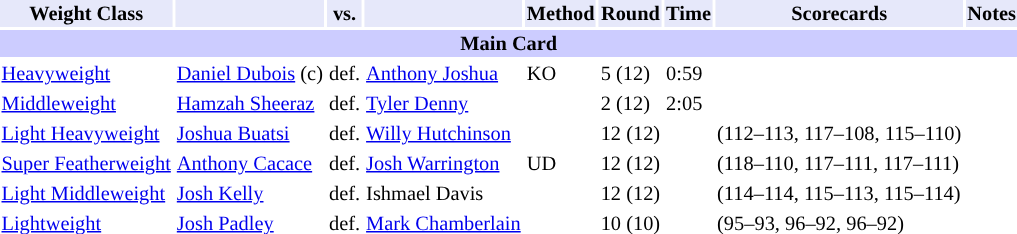<table class="toccolours" style="font-size: 85%;">
<tr>
<th style="background:#e6e8fa; color:#000; text-align:centre;">Weight Class</th>
<th style="background:#e6e8fa; color:#000; text-align:centre;"></th>
<th style="background:#e6e8fa; color:#000; text-align:centre;">vs.</th>
<th style="background:#e6e8fa; color:#000; text-align:centre;"></th>
<th style="background:#e6e8fa; color:#000; text-align:centre;">Method</th>
<th style="background:#e6e8fa; color:#000; text-align:centre;">Round</th>
<th style="background:#e6e8fa; color:#000; text-align:centre;">Time</th>
<th style="background:#e6e8fa; color:#000; text-align:centre;">Scorecards</th>
<th style="background:#e6e8fa; color:#000; text-align:centre;">Notes</th>
</tr>
<tr>
<th colspan="9" style="background-color: #ccccff;">Main Card</th>
</tr>
<tr>
<td><a href='#'>Heavyweight</a></td>
<td><a href='#'>Daniel Dubois</a> (c)</td>
<td>def.</td>
<td><a href='#'>Anthony Joshua</a></td>
<td align="centre">KO</td>
<td align="centre">5 (12)</td>
<td align="centre">0:59</td>
<td></td>
<td></td>
</tr>
<tr>
<td><a href='#'>Middleweight</a></td>
<td><a href='#'>Hamzah Sheeraz</a></td>
<td>def.</td>
<td><a href='#'>Tyler Denny</a></td>
<td align="centre"></td>
<td align="centre">2 (12)</td>
<td align="centre">2:05</td>
<td></td>
<td></td>
</tr>
<tr>
<td><a href='#'>Light Heavyweight</a></td>
<td><a href='#'>Joshua Buatsi</a></td>
<td>def.</td>
<td><a href='#'>Willy Hutchinson</a></td>
<td align="centre"></td>
<td align="centre">12 (12)</td>
<td align="centre"></td>
<td align="centre">(112–113, 117–108, 115–110)</td>
<td></td>
</tr>
<tr>
<td><a href='#'>Super Featherweight</a></td>
<td><a href='#'>Anthony Cacace</a></td>
<td>def.</td>
<td><a href='#'>Josh Warrington</a></td>
<td align="centre">UD</td>
<td align="centre">12 (12)</td>
<td align="centre"></td>
<td align="centre">(118–110, 117–111, 117–111)</td>
<td></td>
</tr>
<tr>
<td><a href='#'>Light Middleweight</a></td>
<td><a href='#'>Josh Kelly</a></td>
<td>def.</td>
<td>Ishmael Davis</td>
<td align="centre"></td>
<td align="centre">12 (12)</td>
<td align="centre"></td>
<td align="centre">(114–114, 115–113, 115–114)</td>
<td></td>
</tr>
<tr>
<td><a href='#'>Lightweight</a></td>
<td><a href='#'>Josh Padley</a></td>
<td>def.</td>
<td><a href='#'>Mark Chamberlain</a></td>
<td align="centre"></td>
<td align="centre">10 (10)</td>
<td align="centre"></td>
<td align="centre">(95–93, 96–92, 96–92)</td>
<td></td>
</tr>
</table>
